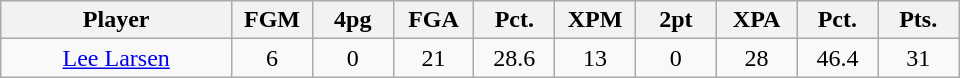<table class="wikitable sortable">
<tr>
<th bgcolor="#DDDDFF" width="20%">Player</th>
<th bgcolor="#DDDDFF" width="7%">FGM</th>
<th bgcolor="#DDDDFF" width="7%">4pg</th>
<th bgcolor="#DDDDFF" width="7%">FGA</th>
<th bgcolor="#DDDDFF" width="7%">Pct.</th>
<th bgcolor="#DDDDFF" width="7%">XPM</th>
<th bgcolor="#DDDDFF" width="7%">2pt</th>
<th bgcolor="#DDDDFF" width="7%">XPA</th>
<th bgcolor="#DDDDFF" width="7%">Pct.</th>
<th bgcolor="#DDDDFF" width="7%">Pts.</th>
</tr>
<tr align="center">
<td><a href='#'>Lee Larsen</a></td>
<td>6</td>
<td>0</td>
<td>21</td>
<td>28.6</td>
<td>13</td>
<td>0</td>
<td>28</td>
<td>46.4</td>
<td>31</td>
</tr>
</table>
